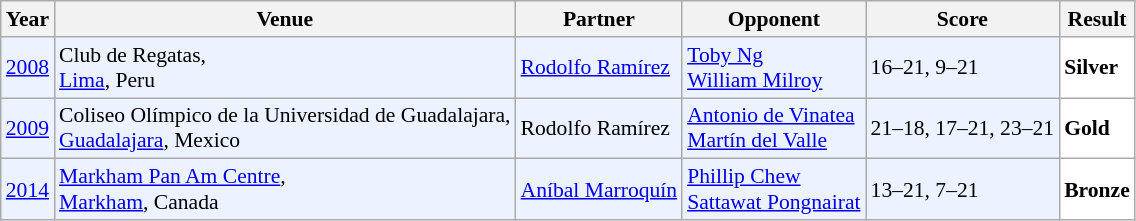<table class="sortable wikitable" style="font-size: 90%;">
<tr>
<th>Year</th>
<th>Venue</th>
<th>Partner</th>
<th>Opponent</th>
<th>Score</th>
<th>Result</th>
</tr>
<tr style="background:#ECF2FF">
<td align="center"><a href='#'>2008</a></td>
<td align="left">Club de Regatas,<br><a href='#'>Lima</a>, Peru</td>
<td align="left"> <a href='#'>Rodolfo Ramírez</a></td>
<td align="left"> <a href='#'>Toby Ng</a><br> <a href='#'>William Milroy</a></td>
<td align="left">16–21, 9–21</td>
<td style="text-align:left; background:white"> <strong>Silver</strong></td>
</tr>
<tr style="background:#ECF2FF">
<td align="center"><a href='#'>2009</a></td>
<td align="left">Coliseo Olímpico de la Universidad de Guadalajara,<br><a href='#'>Guadalajara</a>, Mexico</td>
<td align="left"> Rodolfo Ramírez</td>
<td align="left"> <a href='#'>Antonio de Vinatea</a><br> <a href='#'>Martín del Valle</a></td>
<td align="left">21–18, 17–21, 23–21</td>
<td style="text-align:left; background:white"> <strong>Gold</strong></td>
</tr>
<tr style="background:#ECF2FF">
<td align="center"><a href='#'>2014</a></td>
<td align="left"><a href='#'>Markham Pan Am Centre</a>,<br><a href='#'>Markham</a>, Canada</td>
<td align="left"> <a href='#'>Aníbal Marroquín</a></td>
<td align="left"> <a href='#'>Phillip Chew</a><br> <a href='#'>Sattawat Pongnairat</a></td>
<td align="left">13–21, 7–21</td>
<td style="text-align:left; background:white"> <strong>Bronze</strong></td>
</tr>
</table>
